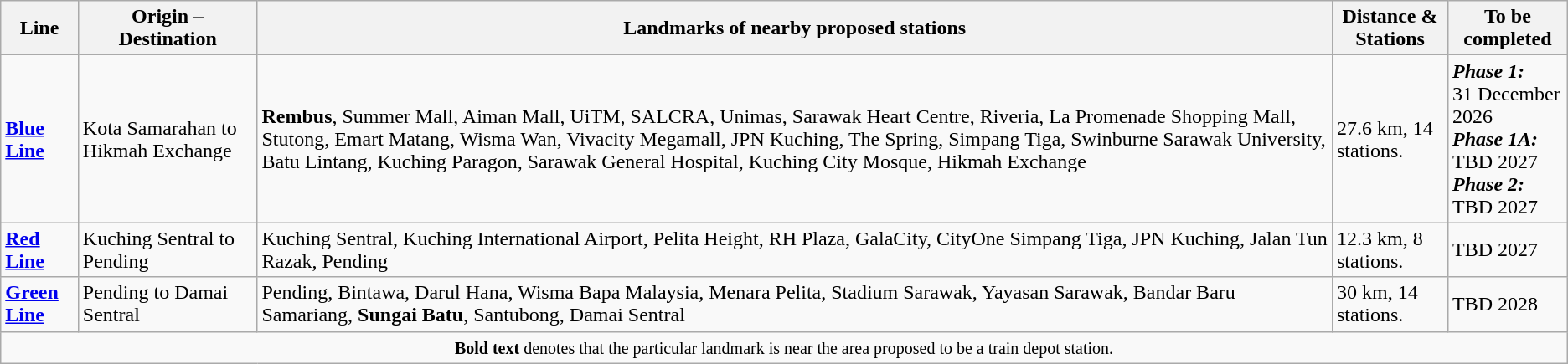<table class="wikitable sortable">
<tr>
<th>Line</th>
<th>Origin – Destination</th>
<th>Landmarks of nearby proposed stations</th>
<th>Distance & Stations</th>
<th>To be completed</th>
</tr>
<tr>
<td><em></em> <a href='#'><strong>Blue Line</strong></a></td>
<td>Kota Samarahan to Hikmah Exchange</td>
<td><strong>Rembus</strong>, Summer Mall, Aiman Mall, UiTM, SALCRA, Unimas, Sarawak Heart Centre, Riveria, La Promenade Shopping Mall, Stutong, Emart Matang, Wisma Wan, Vivacity Megamall, JPN Kuching, The Spring, Simpang Tiga, Swinburne Sarawak University, Batu Lintang, Kuching Paragon, Sarawak General Hospital, Kuching City Mosque, Hikmah Exchange</td>
<td>27.6 km, 14 stations.</td>
<td><strong><em>Phase 1:</em></strong><br>31 December 2026<br><strong><em>Phase 1A:</em></strong><br>TBD 2027<br><strong><em>Phase 2:</em></strong><br>TBD 2027</td>
</tr>
<tr>
<td><em></em> <a href='#'><strong>Red Line</strong></a></td>
<td>Kuching Sentral to Pending</td>
<td>Kuching Sentral, Kuching International Airport, Pelita Height, RH Plaza, GalaCity, CityOne Simpang Tiga, JPN Kuching, Jalan Tun Razak, Pending</td>
<td>12.3 km, 8 stations.</td>
<td>TBD 2027</td>
</tr>
<tr>
<td><em></em> <a href='#'><strong>Green Line</strong></a></td>
<td>Pending to Damai Sentral</td>
<td>Pending, Bintawa, Darul Hana, Wisma Bapa Malaysia, Menara Pelita, Stadium Sarawak, Yayasan Sarawak, Bandar Baru Samariang, <strong>Sungai Batu</strong>, Santubong, Damai Sentral</td>
<td>30 km, 14 stations.</td>
<td>TBD 2028</td>
</tr>
<tr style="text-align: center;">
<td colspan="5"><small><strong>Bold text</strong> denotes that the particular landmark is near the area proposed to be a train depot station.</small></td>
</tr>
</table>
